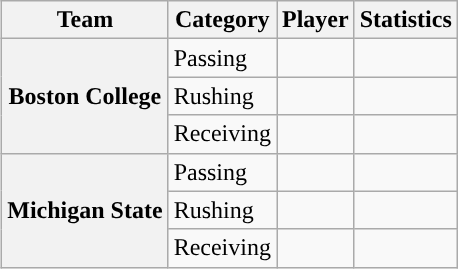<table class="wikitable" style="float:right">
<tr>
<th>Team</th>
<th>Category</th>
<th>Player</th>
<th>Statistics</th>
</tr>
<tr>
<th rowspan=3>Boston College</th>
<td>Passing</td>
<td></td>
<td></td>
</tr>
<tr>
<td>Rushing</td>
<td></td>
<td></td>
</tr>
<tr>
<td>Receiving</td>
<td></td>
<td></td>
</tr>
<tr>
<th rowspan=3>Michigan State</th>
<td>Passing</td>
<td></td>
<td></td>
</tr>
<tr>
<td>Rushing</td>
<td></td>
<td></td>
</tr>
<tr>
<td>Receiving</td>
<td></td>
<td></td>
</tr>
</table>
